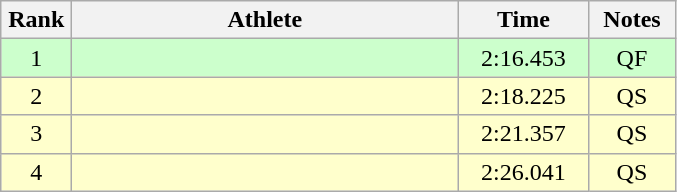<table class=wikitable style="text-align:center">
<tr>
<th width=40>Rank</th>
<th width=250>Athlete</th>
<th width=80>Time</th>
<th width=50>Notes</th>
</tr>
<tr bgcolor="ccffcc">
<td>1</td>
<td align=left></td>
<td>2:16.453</td>
<td>QF</td>
</tr>
<tr bgcolor="#ffffcc">
<td>2</td>
<td align=left></td>
<td>2:18.225</td>
<td>QS</td>
</tr>
<tr bgcolor="#ffffcc">
<td>3</td>
<td align=left></td>
<td>2:21.357</td>
<td>QS</td>
</tr>
<tr bgcolor="#ffffcc">
<td>4</td>
<td align=left></td>
<td>2:26.041</td>
<td>QS</td>
</tr>
</table>
